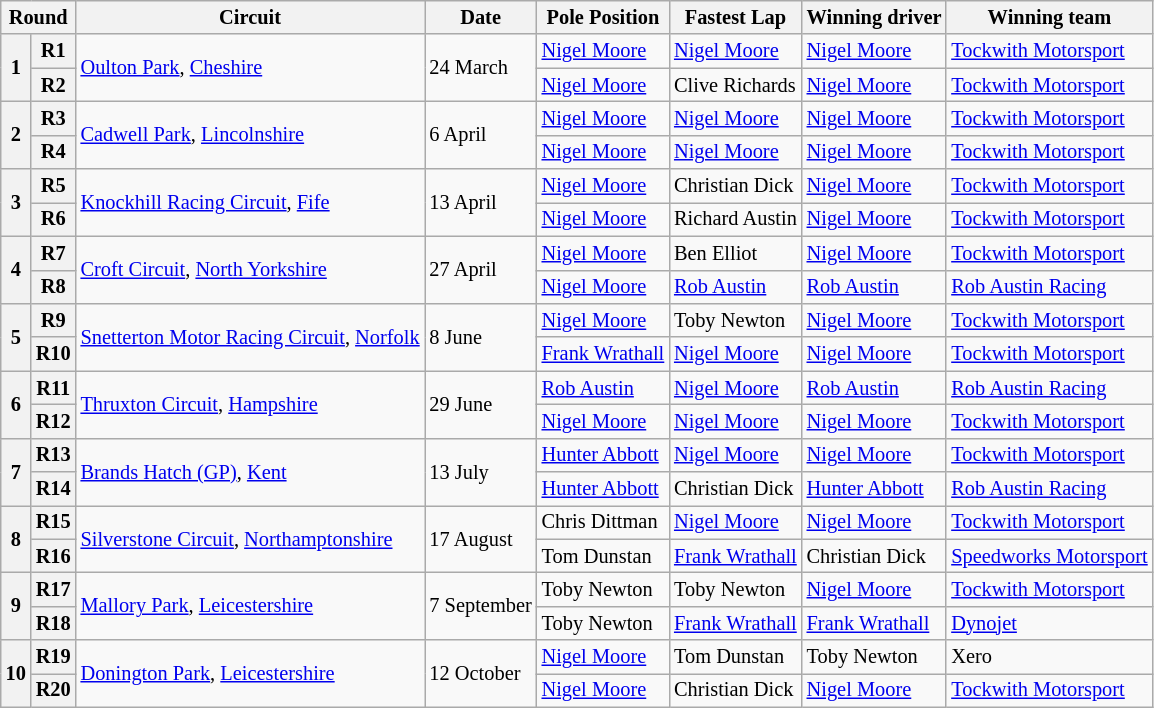<table class="wikitable" style="font-size: 85%">
<tr>
<th colspan=2>Round</th>
<th>Circuit</th>
<th>Date</th>
<th>Pole Position</th>
<th>Fastest Lap</th>
<th>Winning driver</th>
<th>Winning team</th>
</tr>
<tr>
<th rowspan=2>1</th>
<th>R1</th>
<td rowspan=2><a href='#'>Oulton Park</a>, <a href='#'>Cheshire</a></td>
<td rowspan=2>24 March</td>
<td> <a href='#'>Nigel Moore</a></td>
<td> <a href='#'>Nigel Moore</a></td>
<td> <a href='#'>Nigel Moore</a></td>
<td><a href='#'>Tockwith Motorsport</a></td>
</tr>
<tr>
<th>R2</th>
<td> <a href='#'>Nigel Moore</a></td>
<td> Clive Richards</td>
<td> <a href='#'>Nigel Moore</a></td>
<td><a href='#'>Tockwith Motorsport</a></td>
</tr>
<tr>
<th rowspan=2>2</th>
<th>R3</th>
<td rowspan=2><a href='#'>Cadwell Park</a>, <a href='#'>Lincolnshire</a></td>
<td rowspan=2>6 April</td>
<td> <a href='#'>Nigel Moore</a></td>
<td> <a href='#'>Nigel Moore</a></td>
<td> <a href='#'>Nigel Moore</a></td>
<td><a href='#'>Tockwith Motorsport</a></td>
</tr>
<tr>
<th>R4</th>
<td> <a href='#'>Nigel Moore</a></td>
<td> <a href='#'>Nigel Moore</a></td>
<td> <a href='#'>Nigel Moore</a></td>
<td><a href='#'>Tockwith Motorsport</a></td>
</tr>
<tr>
<th rowspan=2>3</th>
<th>R5</th>
<td rowspan=2><a href='#'>Knockhill Racing Circuit</a>, <a href='#'>Fife</a></td>
<td rowspan=2>13 April</td>
<td> <a href='#'>Nigel Moore</a></td>
<td> Christian Dick</td>
<td> <a href='#'>Nigel Moore</a></td>
<td><a href='#'>Tockwith Motorsport</a></td>
</tr>
<tr>
<th>R6</th>
<td> <a href='#'>Nigel Moore</a></td>
<td> Richard Austin</td>
<td> <a href='#'>Nigel Moore</a></td>
<td><a href='#'>Tockwith Motorsport</a></td>
</tr>
<tr>
<th rowspan=2>4</th>
<th>R7</th>
<td rowspan=2><a href='#'>Croft Circuit</a>, <a href='#'>North Yorkshire</a></td>
<td rowspan=2>27 April</td>
<td> <a href='#'>Nigel Moore</a></td>
<td> Ben Elliot</td>
<td> <a href='#'>Nigel Moore</a></td>
<td><a href='#'>Tockwith Motorsport</a></td>
</tr>
<tr>
<th>R8</th>
<td> <a href='#'>Nigel Moore</a></td>
<td> <a href='#'>Rob Austin</a></td>
<td> <a href='#'>Rob Austin</a></td>
<td><a href='#'>Rob Austin Racing</a></td>
</tr>
<tr>
<th rowspan=2>5</th>
<th>R9</th>
<td rowspan=2><a href='#'>Snetterton Motor Racing Circuit</a>, <a href='#'>Norfolk</a></td>
<td rowspan=2>8 June</td>
<td> <a href='#'>Nigel Moore</a></td>
<td> Toby Newton</td>
<td> <a href='#'>Nigel Moore</a></td>
<td><a href='#'>Tockwith Motorsport</a></td>
</tr>
<tr>
<th>R10</th>
<td> <a href='#'>Frank Wrathall</a></td>
<td> <a href='#'>Nigel Moore</a></td>
<td> <a href='#'>Nigel Moore</a></td>
<td><a href='#'>Tockwith Motorsport</a></td>
</tr>
<tr>
<th rowspan=2>6</th>
<th>R11</th>
<td rowspan=2><a href='#'>Thruxton Circuit</a>, <a href='#'>Hampshire</a></td>
<td rowspan=2>29 June</td>
<td> <a href='#'>Rob Austin</a></td>
<td> <a href='#'>Nigel Moore</a></td>
<td> <a href='#'>Rob Austin</a></td>
<td><a href='#'>Rob Austin Racing</a></td>
</tr>
<tr>
<th>R12</th>
<td> <a href='#'>Nigel Moore</a></td>
<td> <a href='#'>Nigel Moore</a></td>
<td> <a href='#'>Nigel Moore</a></td>
<td><a href='#'>Tockwith Motorsport</a></td>
</tr>
<tr>
<th rowspan=2>7</th>
<th>R13</th>
<td rowspan=2><a href='#'>Brands Hatch (GP)</a>, <a href='#'>Kent</a></td>
<td rowspan=2>13 July</td>
<td> <a href='#'>Hunter Abbott</a></td>
<td> <a href='#'>Nigel Moore</a></td>
<td> <a href='#'>Nigel Moore</a></td>
<td><a href='#'>Tockwith Motorsport</a></td>
</tr>
<tr>
<th>R14</th>
<td> <a href='#'>Hunter Abbott</a></td>
<td> Christian Dick</td>
<td> <a href='#'>Hunter Abbott</a></td>
<td><a href='#'>Rob Austin Racing</a></td>
</tr>
<tr>
<th rowspan=2>8</th>
<th>R15</th>
<td rowspan=2><a href='#'>Silverstone Circuit</a>, <a href='#'>Northamptonshire</a></td>
<td rowspan=2>17 August</td>
<td> Chris Dittman</td>
<td> <a href='#'>Nigel Moore</a></td>
<td> <a href='#'>Nigel Moore</a></td>
<td><a href='#'>Tockwith Motorsport</a></td>
</tr>
<tr>
<th>R16</th>
<td> Tom Dunstan</td>
<td> <a href='#'>Frank Wrathall</a></td>
<td> Christian Dick</td>
<td><a href='#'>Speedworks Motorsport</a></td>
</tr>
<tr>
<th rowspan=2>9</th>
<th>R17</th>
<td rowspan=2><a href='#'>Mallory Park</a>, <a href='#'>Leicestershire</a></td>
<td rowspan=2>7 September</td>
<td> Toby Newton</td>
<td> Toby Newton</td>
<td> <a href='#'>Nigel Moore</a></td>
<td><a href='#'>Tockwith Motorsport</a></td>
</tr>
<tr>
<th>R18</th>
<td> Toby Newton</td>
<td> <a href='#'>Frank Wrathall</a></td>
<td> <a href='#'>Frank Wrathall</a></td>
<td><a href='#'>Dynojet</a></td>
</tr>
<tr>
<th rowspan=2>10</th>
<th>R19</th>
<td rowspan=2><a href='#'>Donington Park</a>, <a href='#'>Leicestershire</a></td>
<td rowspan=2>12 October</td>
<td> <a href='#'>Nigel Moore</a></td>
<td> Tom Dunstan</td>
<td> Toby Newton</td>
<td>Xero</td>
</tr>
<tr>
<th>R20</th>
<td> <a href='#'>Nigel Moore</a></td>
<td> Christian Dick</td>
<td> <a href='#'>Nigel Moore</a></td>
<td><a href='#'>Tockwith Motorsport</a></td>
</tr>
</table>
